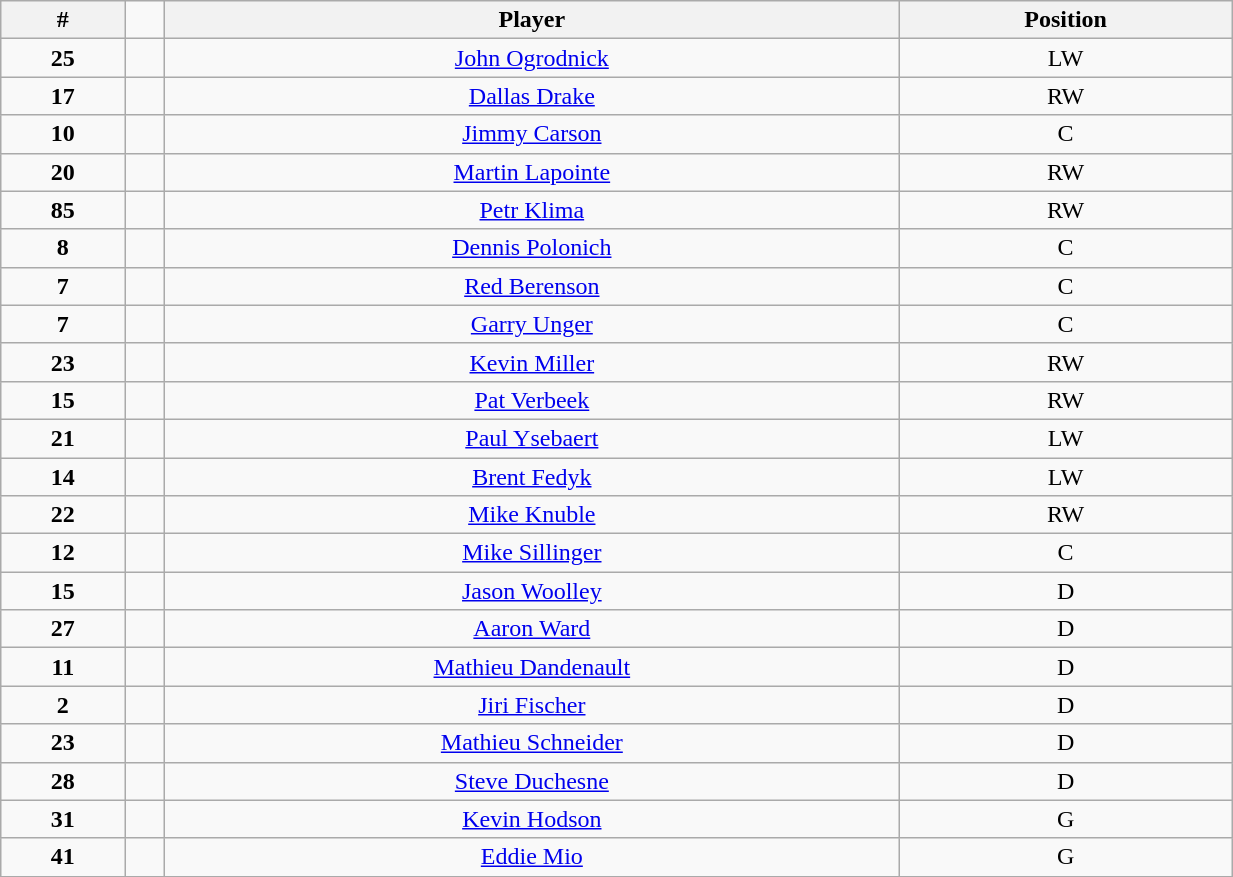<table class="wikitable" style="width:65%; text-align:center;">
<tr>
<th>#</th>
<td align=center></td>
<th>Player</th>
<th>Position</th>
</tr>
<tr>
<td><strong>25</strong></td>
<td></td>
<td><a href='#'>John Ogrodnick</a></td>
<td>LW</td>
</tr>
<tr>
<td><strong>17</strong></td>
<td></td>
<td><a href='#'>Dallas Drake</a></td>
<td>RW</td>
</tr>
<tr>
<td><strong>10</strong></td>
<td></td>
<td><a href='#'>Jimmy Carson</a></td>
<td>C</td>
</tr>
<tr>
<td><strong>20</strong></td>
<td></td>
<td><a href='#'>Martin Lapointe</a></td>
<td>RW</td>
</tr>
<tr>
<td><strong>85</strong></td>
<td></td>
<td><a href='#'>Petr Klima</a></td>
<td>RW</td>
</tr>
<tr>
<td><strong>8</strong></td>
<td></td>
<td><a href='#'>Dennis Polonich</a></td>
<td>C</td>
</tr>
<tr>
<td><strong>7</strong></td>
<td></td>
<td><a href='#'>Red Berenson</a></td>
<td>C</td>
</tr>
<tr>
<td><strong>7</strong></td>
<td></td>
<td><a href='#'>Garry Unger</a></td>
<td>C</td>
</tr>
<tr>
<td><strong>23</strong></td>
<td></td>
<td><a href='#'>Kevin Miller</a></td>
<td>RW</td>
</tr>
<tr>
<td><strong>15</strong></td>
<td></td>
<td><a href='#'>Pat Verbeek</a></td>
<td>RW</td>
</tr>
<tr>
<td><strong>21</strong></td>
<td></td>
<td><a href='#'>Paul Ysebaert</a></td>
<td>LW</td>
</tr>
<tr>
<td><strong>14</strong></td>
<td></td>
<td><a href='#'>Brent Fedyk</a></td>
<td>LW</td>
</tr>
<tr>
<td><strong>22</strong></td>
<td></td>
<td><a href='#'>Mike Knuble</a></td>
<td>RW</td>
</tr>
<tr>
<td><strong>12</strong></td>
<td></td>
<td><a href='#'>Mike Sillinger</a></td>
<td>C</td>
</tr>
<tr>
<td><strong>15</strong></td>
<td></td>
<td><a href='#'>Jason Woolley</a></td>
<td>D</td>
</tr>
<tr>
<td><strong>27</strong></td>
<td></td>
<td><a href='#'>Aaron Ward</a></td>
<td>D</td>
</tr>
<tr>
<td><strong>11</strong></td>
<td></td>
<td><a href='#'>Mathieu Dandenault</a></td>
<td>D</td>
</tr>
<tr>
<td><strong>2</strong></td>
<td></td>
<td><a href='#'>Jiri Fischer</a></td>
<td>D</td>
</tr>
<tr>
<td><strong>23</strong></td>
<td></td>
<td><a href='#'>Mathieu Schneider</a></td>
<td>D</td>
</tr>
<tr>
<td><strong>28</strong></td>
<td></td>
<td><a href='#'>Steve Duchesne</a></td>
<td>D</td>
</tr>
<tr>
<td><strong>31</strong></td>
<td></td>
<td><a href='#'>Kevin Hodson</a></td>
<td>G</td>
</tr>
<tr>
<td><strong>41</strong></td>
<td></td>
<td><a href='#'>Eddie Mio</a></td>
<td>G</td>
</tr>
</table>
